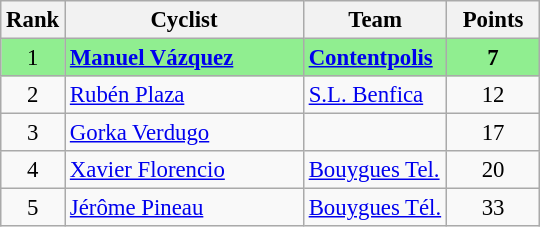<table class="wikitable" style="font-size:95%;width:360px;">
<tr>
<th width=5%>Rank</th>
<th width=50%>Cyclist</th>
<th width=27%>Team</th>
<th width=18%>Points</th>
</tr>
<tr bgcolor=lightgreen>
<td align=center>1</td>
<td> <strong><a href='#'>Manuel Vázquez</a></strong></td>
<td><strong><a href='#'>Contentpolis</a></strong></td>
<td align=center><strong>7</strong></td>
</tr>
<tr>
<td align=center>2</td>
<td> <a href='#'>Rubén Plaza</a></td>
<td><a href='#'>S.L. Benfica</a></td>
<td align=center>12</td>
</tr>
<tr>
<td align=center>3</td>
<td> <a href='#'>Gorka Verdugo</a></td>
<td></td>
<td align=center>17</td>
</tr>
<tr>
<td align=center>4</td>
<td> <a href='#'>Xavier Florencio</a></td>
<td><a href='#'>Bouygues Tel.</a></td>
<td align=center>20</td>
</tr>
<tr>
<td align=center>5</td>
<td> <a href='#'>Jérôme Pineau</a></td>
<td><a href='#'>Bouygues Tél.</a></td>
<td align=center>33</td>
</tr>
</table>
